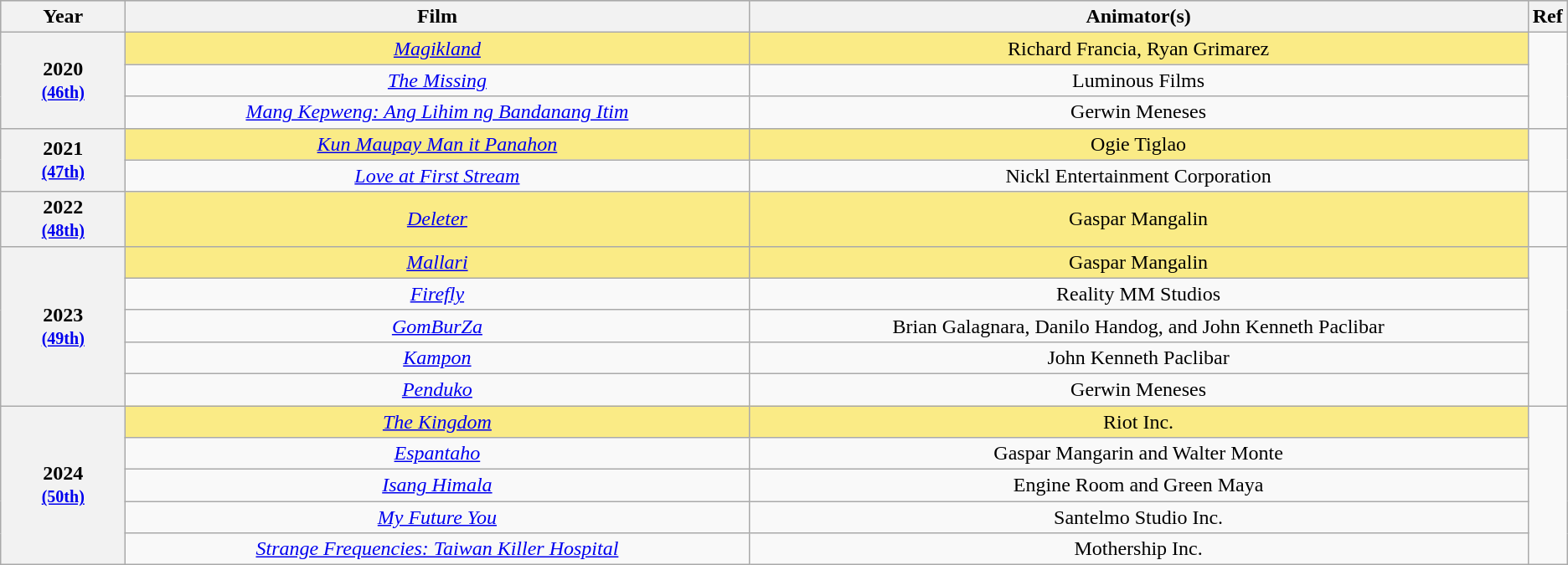<table class="wikitable" style="text-align:center;">
<tr style="background:#bebebe;">
<th scope="col" style="width:8%;">Year</th>
<th scope="col" style="width:40%;">Film</th>
<th scope="col" style="width:50%;">Animator(s)</th>
<th scope="col" style="width:2%;">Ref</th>
</tr>
<tr>
<th rowspan="3">2020 <br><small><a href='#'>(46th)</a> </small></th>
<td style="background:#FAEB86"><em><a href='#'>Magikland</a></em></td>
<td style="background:#FAEB86">Richard Francia, Ryan Grimarez</td>
<td rowspan="3"></td>
</tr>
<tr>
<td><em><a href='#'>The Missing</a></em></td>
<td>Luminous Films</td>
</tr>
<tr>
<td><em><a href='#'>Mang Kepweng: Ang Lihim ng Bandanang Itim</a></em></td>
<td>Gerwin Meneses</td>
</tr>
<tr>
<th rowspan="2">2021 <br><small><a href='#'>(47th)</a> </small></th>
<td style="background:#FAEB86"><em><a href='#'>Kun Maupay Man it Panahon</a></em></td>
<td style="background:#FAEB86">Ogie Tiglao</td>
<td rowspan="2"></td>
</tr>
<tr>
<td><em><a href='#'>Love at First Stream</a></em></td>
<td>Nickl Entertainment Corporation</td>
</tr>
<tr>
<th>2022 <br><small><a href='#'>(48th)</a> </small></th>
<td style="background:#FAEB86"><em><a href='#'>Deleter</a></em></td>
<td style="background:#FAEB86">Gaspar Mangalin</td>
<td></td>
</tr>
<tr>
<th rowspan="5">2023 <br><small><a href='#'>(49th)</a> </small></th>
<td style="background:#FAEB86"><em><a href='#'>Mallari</a></em></td>
<td style="background:#FAEB86">Gaspar Mangalin</td>
<td rowspan="5"></td>
</tr>
<tr>
<td><em><a href='#'>Firefly</a></em></td>
<td>Reality MM Studios</td>
</tr>
<tr>
<td><em><a href='#'>GomBurZa</a></em></td>
<td>Brian Galagnara, Danilo Handog, and John Kenneth Paclibar</td>
</tr>
<tr>
<td><em><a href='#'>Kampon</a></em></td>
<td>John Kenneth Paclibar</td>
</tr>
<tr>
<td><em><a href='#'>Penduko</a></em></td>
<td>Gerwin Meneses</td>
</tr>
<tr>
<th rowspan="5">2024 <br><small><a href='#'>(50th)</a> </small></th>
<td style="background:#FAEB86"><em><a href='#'>The Kingdom</a></em></td>
<td style="background:#FAEB86">Riot Inc.</td>
<td rowspan="5"></td>
</tr>
<tr>
<td><em><a href='#'>Espantaho</a></em></td>
<td>Gaspar Mangarin and Walter Monte</td>
</tr>
<tr>
<td><em><a href='#'>Isang Himala</a></em></td>
<td>Engine Room and Green Maya</td>
</tr>
<tr>
<td><em><a href='#'>My Future You</a></em></td>
<td>Santelmo Studio Inc.</td>
</tr>
<tr>
<td><em><a href='#'>Strange Frequencies: Taiwan Killer Hospital</a></em></td>
<td>Mothership Inc.</td>
</tr>
</table>
